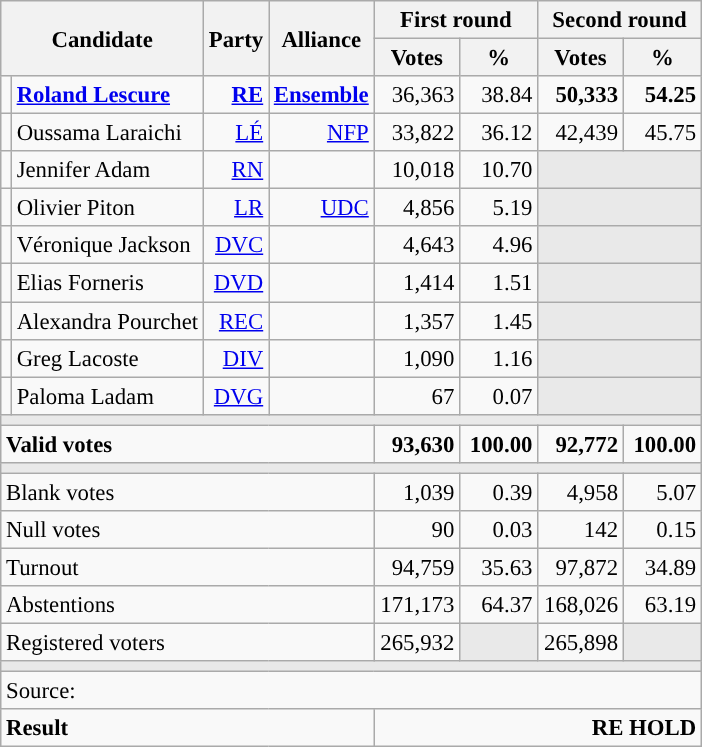<table class="wikitable" style="text-align:right;font-size:95%;">
<tr>
<th colspan="2" rowspan="2">Candidate</th>
<th colspan="1" rowspan="2">Party</th>
<th colspan="1" rowspan="2">Alliance</th>
<th colspan="2">First round</th>
<th colspan="2">Second round</th>
</tr>
<tr>
<th style="width:50px;">Votes</th>
<th style="width:45px;">%</th>
<th style="width:50px;">Votes</th>
<th style="width:45px;">%</th>
</tr>
<tr>
<td style="color:inherit;background:"></td>
<td style="text-align:left;"><strong><a href='#'>Roland Lescure</a></strong></td>
<td><a href='#'><strong>RE</strong></a></td>
<td><a href='#'><strong>Ensemble</strong></a></td>
<td>36,363</td>
<td>38.84</td>
<td><strong>50,333</strong></td>
<td><strong>54.25</strong></td>
</tr>
<tr>
<td style="color:inherit;background:"></td>
<td style="text-align:left;">Oussama Laraichi</td>
<td><a href='#'>LÉ</a></td>
<td><a href='#'>NFP</a></td>
<td>33,822</td>
<td>36.12</td>
<td>42,439</td>
<td>45.75</td>
</tr>
<tr>
<td style="color:inherit;background:"></td>
<td style="text-align:left;">Jennifer Adam</td>
<td><a href='#'>RN</a></td>
<td></td>
<td>10,018</td>
<td>10.70</td>
<td colspan="2" rowspan="1" style="background:#E9E9E9;"></td>
</tr>
<tr>
<td style="color:inherit;background:"></td>
<td style="text-align:left;">Olivier Piton</td>
<td><a href='#'>LR</a></td>
<td><a href='#'>UDC</a></td>
<td>4,856</td>
<td>5.19</td>
<td colspan="2" rowspan="1" style="background:#E9E9E9;"></td>
</tr>
<tr>
<td style="color:inherit;background:"></td>
<td style="text-align:left;">Véronique Jackson</td>
<td><a href='#'>DVC</a></td>
<td></td>
<td>4,643</td>
<td>4.96</td>
<td colspan="2" rowspan="1" style="background:#E9E9E9;"></td>
</tr>
<tr>
<td style="color:inherit;background:"></td>
<td style="text-align:left;">Elias Forneris</td>
<td><a href='#'>DVD</a></td>
<td></td>
<td>1,414</td>
<td>1.51</td>
<td colspan="2" rowspan="1" style="background:#E9E9E9;"></td>
</tr>
<tr>
<td style="color:inherit;background:"></td>
<td style="text-align:left;">Alexandra Pourchet</td>
<td><a href='#'>REC</a></td>
<td></td>
<td>1,357</td>
<td>1.45</td>
<td colspan="2" rowspan="1" style="background:#E9E9E9;"></td>
</tr>
<tr>
<td style="color:inherit;background:"></td>
<td style="text-align:left;">Greg Lacoste</td>
<td><a href='#'>DIV</a></td>
<td></td>
<td>1,090</td>
<td>1.16</td>
<td colspan="2" rowspan="1" style="background:#E9E9E9;"></td>
</tr>
<tr>
<td style="color:inherit;background:"></td>
<td style="text-align:left;">Paloma Ladam</td>
<td><a href='#'>DVG</a></td>
<td></td>
<td>67</td>
<td>0.07</td>
<td colspan="2" rowspan="1" style="background:#E9E9E9;"></td>
</tr>
<tr>
<td colspan="8" style="background:#E9E9E9;"></td>
</tr>
<tr style="font-weight:bold;">
<td colspan="4" style="text-align:left;">Valid votes</td>
<td>93,630</td>
<td>100.00</td>
<td>92,772</td>
<td>100.00</td>
</tr>
<tr>
<td colspan="8" style="background:#E9E9E9;"></td>
</tr>
<tr>
<td colspan="4" style="text-align:left;">Blank votes</td>
<td>1,039</td>
<td>0.39</td>
<td>4,958</td>
<td>5.07</td>
</tr>
<tr>
<td colspan="4" style="text-align:left;">Null votes</td>
<td>90</td>
<td>0.03</td>
<td>142</td>
<td>0.15</td>
</tr>
<tr>
<td colspan="4" style="text-align:left;">Turnout</td>
<td>94,759</td>
<td>35.63</td>
<td>97,872</td>
<td>34.89</td>
</tr>
<tr>
<td colspan="4" style="text-align:left;">Abstentions</td>
<td>171,173</td>
<td>64.37</td>
<td>168,026</td>
<td>63.19</td>
</tr>
<tr>
<td colspan="4" style="text-align:left;">Registered voters</td>
<td>265,932</td>
<td style="background:#E9E9E9;"></td>
<td>265,898</td>
<td style="background:#E9E9E9;"></td>
</tr>
<tr>
<td colspan="8" style="background:#E9E9E9;"></td>
</tr>
<tr>
<td colspan="8" style="text-align:left;">Source: </td>
</tr>
<tr style="font-weight:bold">
<td colspan="4" style="text-align:left;">Result</td>
<td colspan="4" style="background-color:">RE HOLD</td>
</tr>
</table>
